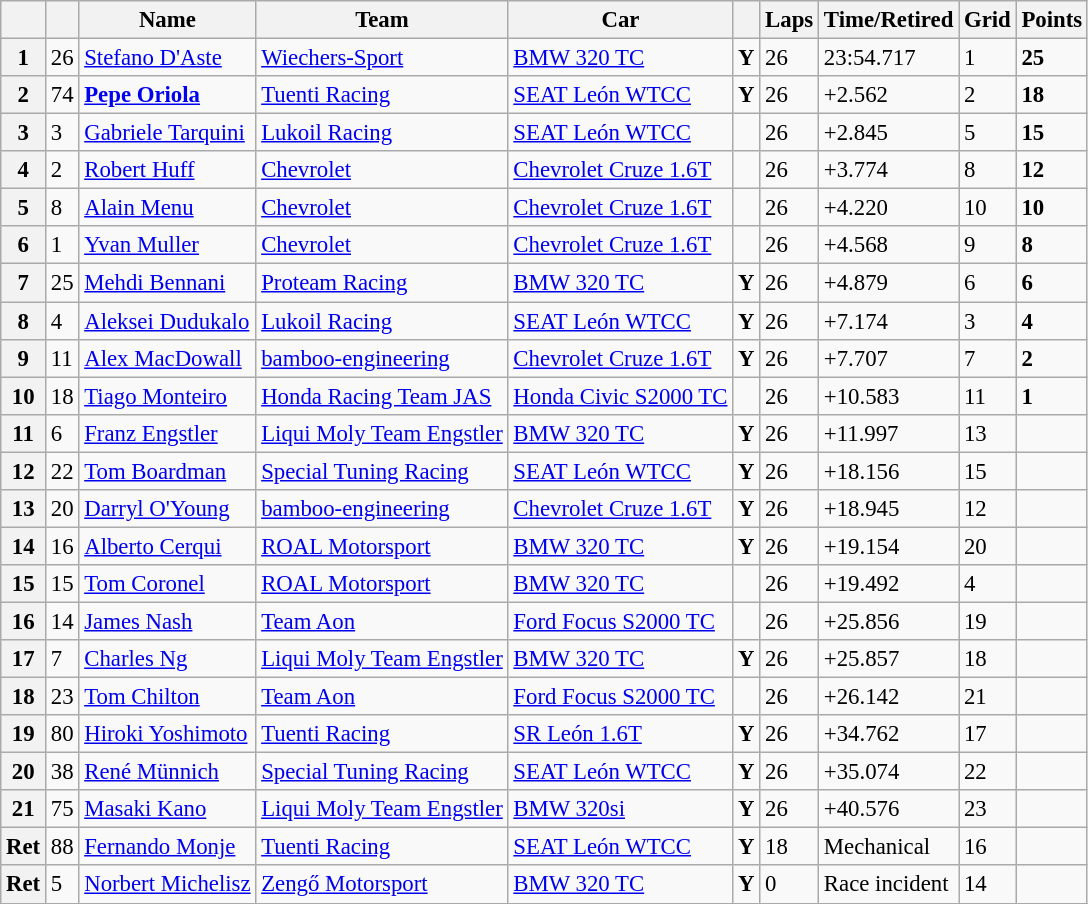<table class="wikitable sortable" style="font-size: 95%;">
<tr>
<th></th>
<th></th>
<th>Name</th>
<th>Team</th>
<th>Car</th>
<th></th>
<th>Laps</th>
<th>Time/Retired</th>
<th>Grid</th>
<th>Points</th>
</tr>
<tr>
<th>1</th>
<td>26</td>
<td> <a href='#'>Stefano D'Aste</a></td>
<td><a href='#'>Wiechers-Sport</a></td>
<td><a href='#'>BMW 320 TC</a></td>
<td align=center><strong><span>Y</span></strong></td>
<td>26</td>
<td>23:54.717</td>
<td>1</td>
<td><strong>25</strong></td>
</tr>
<tr>
<th>2</th>
<td>74</td>
<td> <strong><a href='#'>Pepe Oriola</a></strong></td>
<td><a href='#'>Tuenti Racing</a></td>
<td><a href='#'>SEAT León WTCC</a></td>
<td align=center><strong><span>Y</span></strong></td>
<td>26</td>
<td>+2.562</td>
<td>2</td>
<td><strong>18</strong></td>
</tr>
<tr>
<th>3</th>
<td>3</td>
<td> <a href='#'>Gabriele Tarquini</a></td>
<td><a href='#'>Lukoil Racing</a></td>
<td><a href='#'>SEAT León WTCC</a></td>
<td></td>
<td>26</td>
<td>+2.845</td>
<td>5</td>
<td><strong>15</strong></td>
</tr>
<tr>
<th>4</th>
<td>2</td>
<td> <a href='#'>Robert Huff</a></td>
<td><a href='#'>Chevrolet</a></td>
<td><a href='#'>Chevrolet Cruze 1.6T</a></td>
<td></td>
<td>26</td>
<td>+3.774</td>
<td>8</td>
<td><strong>12</strong></td>
</tr>
<tr>
<th>5</th>
<td>8</td>
<td> <a href='#'>Alain Menu</a></td>
<td><a href='#'>Chevrolet</a></td>
<td><a href='#'>Chevrolet Cruze 1.6T</a></td>
<td></td>
<td>26</td>
<td>+4.220</td>
<td>10</td>
<td><strong>10</strong></td>
</tr>
<tr>
<th>6</th>
<td>1</td>
<td> <a href='#'>Yvan Muller</a></td>
<td><a href='#'>Chevrolet</a></td>
<td><a href='#'>Chevrolet Cruze 1.6T</a></td>
<td></td>
<td>26</td>
<td>+4.568</td>
<td>9</td>
<td><strong>8</strong></td>
</tr>
<tr>
<th>7</th>
<td>25</td>
<td> <a href='#'>Mehdi Bennani</a></td>
<td><a href='#'>Proteam Racing</a></td>
<td><a href='#'>BMW 320 TC</a></td>
<td align=center><strong><span>Y</span></strong></td>
<td>26</td>
<td>+4.879</td>
<td>6</td>
<td><strong>6</strong></td>
</tr>
<tr>
<th>8</th>
<td>4</td>
<td> <a href='#'>Aleksei Dudukalo</a></td>
<td><a href='#'>Lukoil Racing</a></td>
<td><a href='#'>SEAT León WTCC</a></td>
<td align=center><strong><span>Y</span></strong></td>
<td>26</td>
<td>+7.174</td>
<td>3</td>
<td><strong>4</strong></td>
</tr>
<tr>
<th>9</th>
<td>11</td>
<td> <a href='#'>Alex MacDowall</a></td>
<td><a href='#'>bamboo-engineering</a></td>
<td><a href='#'>Chevrolet Cruze 1.6T</a></td>
<td align=center><strong><span>Y</span></strong></td>
<td>26</td>
<td>+7.707</td>
<td>7</td>
<td><strong>2</strong></td>
</tr>
<tr>
<th>10</th>
<td>18</td>
<td> <a href='#'>Tiago Monteiro</a></td>
<td><a href='#'>Honda Racing Team JAS</a></td>
<td><a href='#'>Honda Civic S2000 TC</a></td>
<td></td>
<td>26</td>
<td>+10.583</td>
<td>11</td>
<td><strong>1</strong></td>
</tr>
<tr>
<th>11</th>
<td>6</td>
<td> <a href='#'>Franz Engstler</a></td>
<td><a href='#'>Liqui Moly Team Engstler</a></td>
<td><a href='#'>BMW 320 TC</a></td>
<td align=center><strong><span>Y</span></strong></td>
<td>26</td>
<td>+11.997</td>
<td>13</td>
<td></td>
</tr>
<tr>
<th>12</th>
<td>22</td>
<td> <a href='#'>Tom Boardman</a></td>
<td><a href='#'>Special Tuning Racing</a></td>
<td><a href='#'>SEAT León WTCC</a></td>
<td align=center><strong><span>Y</span></strong></td>
<td>26</td>
<td>+18.156</td>
<td>15</td>
<td></td>
</tr>
<tr>
<th>13</th>
<td>20</td>
<td> <a href='#'>Darryl O'Young</a></td>
<td><a href='#'>bamboo-engineering</a></td>
<td><a href='#'>Chevrolet Cruze 1.6T</a></td>
<td align=center><strong><span>Y</span></strong></td>
<td>26</td>
<td>+18.945</td>
<td>12</td>
<td></td>
</tr>
<tr>
<th>14</th>
<td>16</td>
<td> <a href='#'>Alberto Cerqui</a></td>
<td><a href='#'>ROAL Motorsport</a></td>
<td><a href='#'>BMW 320 TC</a></td>
<td align=center><strong><span>Y</span></strong></td>
<td>26</td>
<td>+19.154</td>
<td>20</td>
<td></td>
</tr>
<tr>
<th>15</th>
<td>15</td>
<td> <a href='#'>Tom Coronel</a></td>
<td><a href='#'>ROAL Motorsport</a></td>
<td><a href='#'>BMW 320 TC</a></td>
<td></td>
<td>26</td>
<td>+19.492</td>
<td>4</td>
<td></td>
</tr>
<tr>
<th>16</th>
<td>14</td>
<td> <a href='#'>James Nash</a></td>
<td><a href='#'>Team Aon</a></td>
<td><a href='#'>Ford Focus S2000 TC</a></td>
<td></td>
<td>26</td>
<td>+25.856</td>
<td>19</td>
<td></td>
</tr>
<tr>
<th>17</th>
<td>7</td>
<td> <a href='#'>Charles Ng</a></td>
<td><a href='#'>Liqui Moly Team Engstler</a></td>
<td><a href='#'>BMW 320 TC</a></td>
<td align=center><strong><span>Y</span></strong></td>
<td>26</td>
<td>+25.857</td>
<td>18</td>
<td></td>
</tr>
<tr>
<th>18</th>
<td>23</td>
<td> <a href='#'>Tom Chilton</a></td>
<td><a href='#'>Team Aon</a></td>
<td><a href='#'>Ford Focus S2000 TC</a></td>
<td></td>
<td>26</td>
<td>+26.142</td>
<td>21</td>
<td></td>
</tr>
<tr>
<th>19</th>
<td>80</td>
<td> <a href='#'>Hiroki Yoshimoto</a></td>
<td><a href='#'>Tuenti Racing</a></td>
<td><a href='#'>SR León 1.6T</a></td>
<td align=center><strong><span>Y</span></strong></td>
<td>26</td>
<td>+34.762</td>
<td>17</td>
<td></td>
</tr>
<tr>
<th>20</th>
<td>38</td>
<td> <a href='#'>René Münnich</a></td>
<td><a href='#'>Special Tuning Racing</a></td>
<td><a href='#'>SEAT León WTCC</a></td>
<td align=center><strong><span>Y</span></strong></td>
<td>26</td>
<td>+35.074</td>
<td>22</td>
<td></td>
</tr>
<tr>
<th>21</th>
<td>75</td>
<td> <a href='#'>Masaki Kano</a></td>
<td><a href='#'>Liqui Moly Team Engstler</a></td>
<td><a href='#'>BMW 320si</a></td>
<td align=center><strong><span>Y</span></strong></td>
<td>26</td>
<td>+40.576</td>
<td>23</td>
<td></td>
</tr>
<tr>
<th>Ret</th>
<td>88</td>
<td> <a href='#'>Fernando Monje</a></td>
<td><a href='#'>Tuenti Racing</a></td>
<td><a href='#'>SEAT León WTCC</a></td>
<td align=center><strong><span>Y</span></strong></td>
<td>18</td>
<td>Mechanical</td>
<td>16</td>
<td></td>
</tr>
<tr>
<th>Ret</th>
<td>5</td>
<td> <a href='#'>Norbert Michelisz</a></td>
<td><a href='#'>Zengő Motorsport</a></td>
<td><a href='#'>BMW 320 TC</a></td>
<td align=center><strong><span>Y</span></strong></td>
<td>0</td>
<td>Race incident</td>
<td>14</td>
<td></td>
</tr>
<tr>
</tr>
</table>
